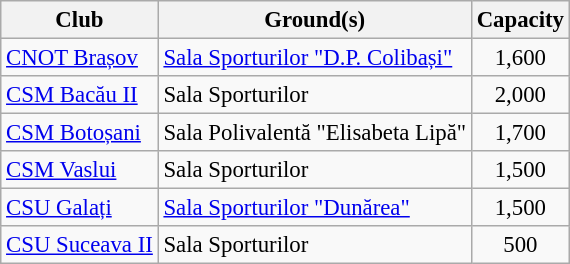<table class="wikitable sortable" style="font-size:95%;">
<tr>
<th>Club</th>
<th>Ground(s)</th>
<th>Capacity</th>
</tr>
<tr>
<td><a href='#'>CNOT Brașov</a></td>
<td><a href='#'>Sala Sporturilor "D.P. Colibași"</a></td>
<td align=center>1,600</td>
</tr>
<tr>
<td><a href='#'>CSM Bacău II</a></td>
<td>Sala Sporturilor</td>
<td align=center>2,000</td>
</tr>
<tr>
<td><a href='#'>CSM Botoșani</a></td>
<td>Sala Polivalentă "Elisabeta Lipă"</td>
<td align=center>1,700</td>
</tr>
<tr>
<td><a href='#'>CSM Vaslui</a></td>
<td>Sala Sporturilor</td>
<td align=center>1,500</td>
</tr>
<tr>
<td><a href='#'>CSU Galați</a></td>
<td><a href='#'>Sala Sporturilor "Dunărea"</a></td>
<td align=center>1,500</td>
</tr>
<tr>
<td><a href='#'>CSU Suceava II</a></td>
<td>Sala Sporturilor</td>
<td align=center>500</td>
</tr>
</table>
